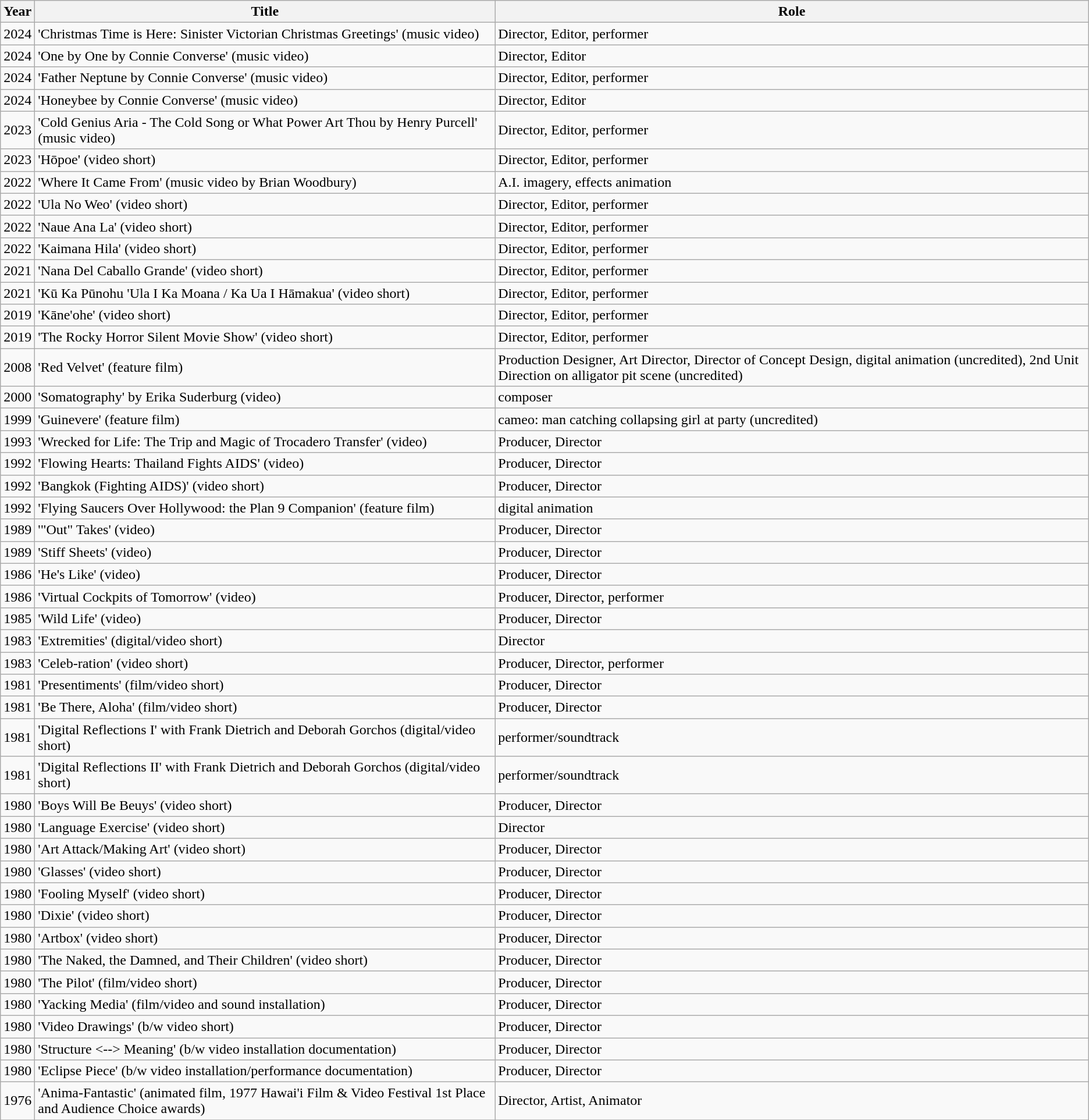<table class="wikitable">
<tr>
<th>Year</th>
<th>Title</th>
<th>Role</th>
</tr>
<tr>
<td>2024</td>
<td>'Christmas Time is Here: Sinister Victorian Christmas Greetings' (music video)</td>
<td>Director, Editor, performer</td>
</tr>
<tr>
<td>2024</td>
<td>'One by One by Connie Converse' (music video)</td>
<td>Director, Editor</td>
</tr>
<tr>
<td>2024</td>
<td>'Father Neptune by Connie Converse' (music video)</td>
<td>Director, Editor, performer</td>
</tr>
<tr>
<td>2024</td>
<td>'Honeybee by Connie Converse' (music video)</td>
<td>Director, Editor</td>
</tr>
<tr>
<td>2023</td>
<td>'Cold Genius Aria - The Cold Song or What Power Art Thou by Henry Purcell' (music video)</td>
<td>Director, Editor, performer</td>
</tr>
<tr>
<td>2023</td>
<td>'Hōpoe' (video short)</td>
<td>Director, Editor, performer</td>
</tr>
<tr>
<td>2022</td>
<td>'Where It Came From' (music video by Brian Woodbury)</td>
<td>A.I. imagery, effects animation</td>
</tr>
<tr>
<td>2022</td>
<td>'Ula No Weo' (video short)</td>
<td>Director, Editor, performer</td>
</tr>
<tr>
<td>2022</td>
<td>'Naue Ana La' (video short)</td>
<td>Director, Editor, performer</td>
</tr>
<tr>
<td>2022</td>
<td>'Kaimana Hila' (video short)</td>
<td>Director, Editor, performer</td>
</tr>
<tr>
<td>2021</td>
<td>'Nana Del Caballo Grande' (video short)</td>
<td>Director, Editor, performer</td>
</tr>
<tr>
<td>2021</td>
<td>'Kū Ka Pūnohu 'Ula I Ka Moana / Ka Ua I Hāmakua' (video short)</td>
<td>Director, Editor, performer</td>
</tr>
<tr>
<td>2019</td>
<td>'Kāne'ohe' (video short)</td>
<td>Director, Editor, performer</td>
</tr>
<tr>
<td>2019</td>
<td>'The Rocky Horror Silent Movie Show' (video short)</td>
<td>Director, Editor, performer</td>
</tr>
<tr>
<td>2008</td>
<td>'Red Velvet' (feature film)</td>
<td>Production Designer, Art Director, Director of Concept Design, digital animation (uncredited), 2nd Unit Direction on alligator pit scene (uncredited)</td>
</tr>
<tr>
<td>2000</td>
<td>'Somatography' by Erika Suderburg (video)</td>
<td>composer</td>
</tr>
<tr>
<td>1999</td>
<td>'Guinevere' (feature film)</td>
<td>cameo: man catching collapsing girl at party (uncredited)</td>
</tr>
<tr>
<td>1993</td>
<td>'Wrecked for Life: The Trip and Magic of Trocadero Transfer' (video)</td>
<td>Producer, Director</td>
</tr>
<tr>
<td>1992</td>
<td>'Flowing Hearts: Thailand Fights AIDS' (video)</td>
<td>Producer, Director</td>
</tr>
<tr>
<td>1992</td>
<td>'Bangkok (Fighting AIDS)' (video short)</td>
<td>Producer, Director</td>
</tr>
<tr>
<td>1992</td>
<td>'Flying Saucers Over Hollywood: the Plan 9 Companion' (feature film)</td>
<td>digital animation</td>
</tr>
<tr>
<td>1989</td>
<td>'"Out" Takes' (video)</td>
<td>Producer, Director</td>
</tr>
<tr>
<td>1989</td>
<td>'Stiff Sheets' (video)</td>
<td>Producer, Director</td>
</tr>
<tr>
<td>1986</td>
<td>'He's Like' (video)</td>
<td>Producer, Director</td>
</tr>
<tr>
<td>1986</td>
<td>'Virtual Cockpits of Tomorrow' (video)</td>
<td>Producer, Director, performer</td>
</tr>
<tr>
<td>1985</td>
<td>'Wild Life' (video)</td>
<td>Producer, Director</td>
</tr>
<tr>
<td>1983</td>
<td>'Extremities' (digital/video short)</td>
<td>Director</td>
</tr>
<tr>
<td>1983</td>
<td>'Celeb-ration' (video short)</td>
<td>Producer, Director, performer</td>
</tr>
<tr>
<td>1981</td>
<td>'Presentiments' (film/video short)</td>
<td>Producer, Director</td>
</tr>
<tr>
<td>1981</td>
<td>'Be There, Aloha' (film/video short)</td>
<td>Producer, Director</td>
</tr>
<tr>
<td>1981</td>
<td>'Digital Reflections I' with Frank Dietrich and Deborah Gorchos (digital/video short)</td>
<td>performer/soundtrack</td>
</tr>
<tr>
<td>1981</td>
<td>'Digital Reflections II' with Frank Dietrich and Deborah Gorchos (digital/video short)</td>
<td>performer/soundtrack</td>
</tr>
<tr>
<td>1980</td>
<td>'Boys Will Be Beuys' (video short)</td>
<td>Producer, Director</td>
</tr>
<tr>
<td>1980</td>
<td>'Language Exercise' (video short)</td>
<td>Director</td>
</tr>
<tr>
<td>1980</td>
<td>'Art Attack/Making Art' (video short)</td>
<td>Producer, Director</td>
</tr>
<tr>
<td>1980</td>
<td>'Glasses' (video short)</td>
<td>Producer, Director</td>
</tr>
<tr>
<td>1980</td>
<td>'Fooling Myself' (video short)</td>
<td>Producer, Director</td>
</tr>
<tr>
<td>1980</td>
<td>'Dixie' (video short)</td>
<td>Producer, Director</td>
</tr>
<tr>
<td>1980</td>
<td>'Artbox' (video short)</td>
<td>Producer, Director</td>
</tr>
<tr>
<td>1980</td>
<td>'The Naked, the Damned, and Their Children' (video short)</td>
<td>Producer, Director</td>
</tr>
<tr>
<td>1980</td>
<td>'The Pilot' (film/video short)</td>
<td>Producer, Director</td>
</tr>
<tr>
<td>1980</td>
<td>'Yacking Media' (film/video and sound installation)</td>
<td>Producer, Director</td>
</tr>
<tr>
<td>1980</td>
<td>'Video Drawings' (b/w video short)</td>
<td>Producer, Director</td>
</tr>
<tr>
<td>1980</td>
<td>'Structure <--> Meaning' (b/w video installation documentation)</td>
<td>Producer, Director</td>
</tr>
<tr>
<td>1980</td>
<td>'Eclipse Piece' (b/w video installation/performance documentation)</td>
<td>Producer, Director</td>
</tr>
<tr>
<td>1976</td>
<td>'Anima-Fantastic' (animated film, 1977 Hawai'i Film & Video Festival 1st Place and Audience Choice awards)</td>
<td>Director, Artist, Animator</td>
</tr>
<tr>
</tr>
</table>
